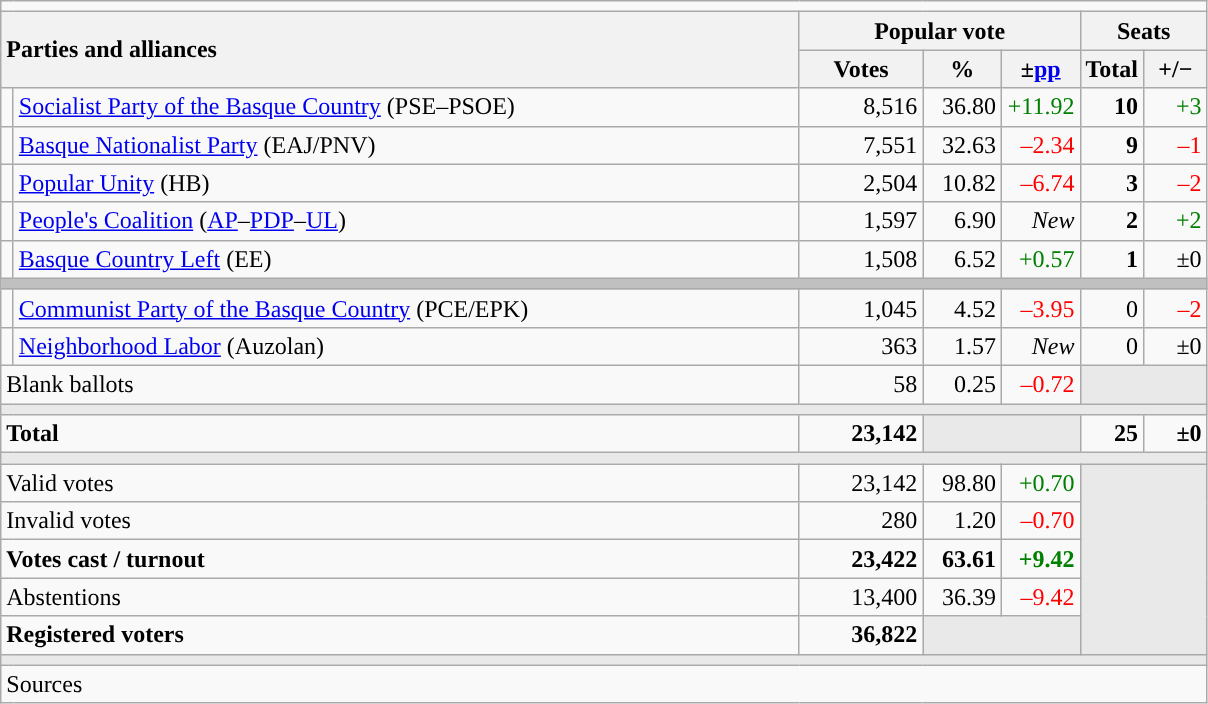<table class="wikitable" style="text-align:right;">
<tr>
<td colspan="7"></td>
</tr>
<tr>
<th style="text-align:left;" rowspan="2" colspan="2" width="525">Parties and alliances</th>
<th colspan="3">Popular vote</th>
<th colspan="2">Seats</th>
</tr>
<tr>
<th width="75">Votes</th>
<th width="45">%</th>
<th width="45">±<a href='#'>pp</a></th>
<th width="35">Total</th>
<th width="35">+/−</th>
</tr>
<tr>
<td width="1" style="color:inherit;background:"></td>
<td align="left"><a href='#'>Socialist Party of the Basque Country</a> (PSE–PSOE)</td>
<td>8,516</td>
<td>36.80</td>
<td style="color:green;">+11.92</td>
<td><strong>10</strong></td>
<td style="color:green;">+3</td>
</tr>
<tr>
<td style="color:inherit;background:"></td>
<td align="left"><a href='#'>Basque Nationalist Party</a> (EAJ/PNV)</td>
<td>7,551</td>
<td>32.63</td>
<td style="color:red;">–2.34</td>
<td><strong>9</strong></td>
<td style="color:red;">–1</td>
</tr>
<tr>
<td style="color:inherit;background:"></td>
<td align="left"><a href='#'>Popular Unity</a> (HB)</td>
<td>2,504</td>
<td>10.82</td>
<td style="color:red;">–6.74</td>
<td><strong>3</strong></td>
<td style="color:red;">–2</td>
</tr>
<tr>
<td style="color:inherit;background:"></td>
<td align="left"><a href='#'>People's Coalition</a> (<a href='#'>AP</a>–<a href='#'>PDP</a>–<a href='#'>UL</a>)</td>
<td>1,597</td>
<td>6.90</td>
<td><em>New</em></td>
<td><strong>2</strong></td>
<td style="color:green;">+2</td>
</tr>
<tr>
<td style="color:inherit;background:"></td>
<td align="left"><a href='#'>Basque Country Left</a> (EE)</td>
<td>1,508</td>
<td>6.52</td>
<td style="color:green;">+0.57</td>
<td><strong>1</strong></td>
<td>±0</td>
</tr>
<tr>
<td colspan="7" bgcolor="#C0C0C0"></td>
</tr>
<tr>
<td style="color:inherit;background:"></td>
<td align="left"><a href='#'>Communist Party of the Basque Country</a> (PCE/EPK)</td>
<td>1,045</td>
<td>4.52</td>
<td style="color:red;">–3.95</td>
<td>0</td>
<td style="color:red;">–2</td>
</tr>
<tr>
<td style="color:inherit;background:"></td>
<td align="left"><a href='#'>Neighborhood Labor</a> (Auzolan)</td>
<td>363</td>
<td>1.57</td>
<td><em>New</em></td>
<td>0</td>
<td>±0</td>
</tr>
<tr>
<td align="left" colspan="2">Blank ballots</td>
<td>58</td>
<td>0.25</td>
<td style="color:red;">–0.72</td>
<td bgcolor="#E9E9E9" colspan="2"></td>
</tr>
<tr>
<td colspan="7" bgcolor="#E9E9E9"></td>
</tr>
<tr style="font-weight:bold;">
<td align="left" colspan="2">Total</td>
<td>23,142</td>
<td bgcolor="#E9E9E9" colspan="2"></td>
<td>25</td>
<td>±0</td>
</tr>
<tr>
<td colspan="7" bgcolor="#E9E9E9"></td>
</tr>
<tr>
<td align="left" colspan="2">Valid votes</td>
<td>23,142</td>
<td>98.80</td>
<td style="color:green;">+0.70</td>
<td bgcolor="#E9E9E9" colspan="2" rowspan="5"></td>
</tr>
<tr>
<td align="left" colspan="2">Invalid votes</td>
<td>280</td>
<td>1.20</td>
<td style="color:red;">–0.70</td>
</tr>
<tr style="font-weight:bold;">
<td align="left" colspan="2">Votes cast / turnout</td>
<td>23,422</td>
<td>63.61</td>
<td style="color:green;">+9.42</td>
</tr>
<tr>
<td align="left" colspan="2">Abstentions</td>
<td>13,400</td>
<td>36.39</td>
<td style="color:red;">–9.42</td>
</tr>
<tr style="font-weight:bold;">
<td align="left" colspan="2">Registered voters</td>
<td>36,822</td>
<td bgcolor="#E9E9E9" colspan="2"></td>
</tr>
<tr>
<td colspan="7" bgcolor="#E9E9E9"></td>
</tr>
<tr>
<td align="left" colspan="7">Sources</td>
</tr>
</table>
